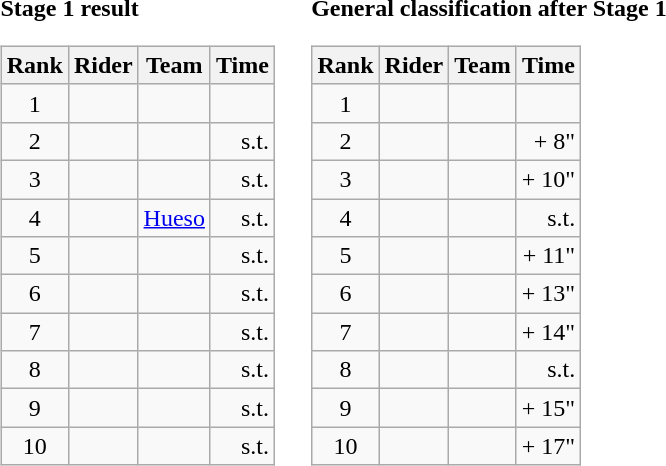<table>
<tr>
<td><strong>Stage 1 result</strong><br><table class="wikitable">
<tr>
<th scope="col">Rank</th>
<th scope="col">Rider</th>
<th scope="col">Team</th>
<th scope="col">Time</th>
</tr>
<tr>
<td style="text-align:center;">1</td>
<td></td>
<td></td>
<td style="text-align:right;"></td>
</tr>
<tr>
<td style="text-align:center;">2</td>
<td></td>
<td></td>
<td style="text-align:right;">s.t.</td>
</tr>
<tr>
<td style="text-align:center;">3</td>
<td></td>
<td></td>
<td style="text-align:right;">s.t.</td>
</tr>
<tr>
<td style="text-align:center;">4</td>
<td></td>
<td><a href='#'>Hueso</a></td>
<td style="text-align:right;">s.t.</td>
</tr>
<tr>
<td style="text-align:center;">5</td>
<td></td>
<td></td>
<td style="text-align:right;">s.t.</td>
</tr>
<tr>
<td style="text-align:center;">6</td>
<td></td>
<td></td>
<td style="text-align:right;">s.t.</td>
</tr>
<tr>
<td style="text-align:center;">7</td>
<td></td>
<td></td>
<td style="text-align:right;">s.t.</td>
</tr>
<tr>
<td style="text-align:center;">8</td>
<td></td>
<td></td>
<td style="text-align:right;">s.t.</td>
</tr>
<tr>
<td style="text-align:center;">9</td>
<td></td>
<td></td>
<td style="text-align:right;">s.t.</td>
</tr>
<tr>
<td style="text-align:center;">10</td>
<td></td>
<td></td>
<td style="text-align:right;">s.t.</td>
</tr>
</table>
</td>
<td></td>
<td><strong>General classification after Stage 1</strong><br><table class="wikitable">
<tr>
<th scope="col">Rank</th>
<th scope="col">Rider</th>
<th scope="col">Team</th>
<th scope="col">Time</th>
</tr>
<tr>
<td style="text-align:center;">1</td>
<td></td>
<td></td>
<td style="text-align:right;"></td>
</tr>
<tr>
<td style="text-align:center;">2</td>
<td></td>
<td></td>
<td style="text-align:right;">+ 8"</td>
</tr>
<tr>
<td style="text-align:center;">3</td>
<td></td>
<td></td>
<td style="text-align:right;">+ 10"</td>
</tr>
<tr>
<td style="text-align:center;">4</td>
<td></td>
<td></td>
<td style="text-align:right;">s.t.</td>
</tr>
<tr>
<td style="text-align:center;">5</td>
<td></td>
<td></td>
<td style="text-align:right;">+ 11"</td>
</tr>
<tr>
<td style="text-align:center;">6</td>
<td></td>
<td></td>
<td style="text-align:right;">+ 13"</td>
</tr>
<tr>
<td style="text-align:center;">7</td>
<td></td>
<td></td>
<td style="text-align:right;">+ 14"</td>
</tr>
<tr>
<td style="text-align:center;">8</td>
<td></td>
<td></td>
<td style="text-align:right;">s.t.</td>
</tr>
<tr>
<td style="text-align:center;">9</td>
<td></td>
<td></td>
<td style="text-align:right;">+ 15"</td>
</tr>
<tr>
<td style="text-align:center;">10</td>
<td></td>
<td></td>
<td style="text-align:right;">+ 17"</td>
</tr>
</table>
</td>
</tr>
</table>
